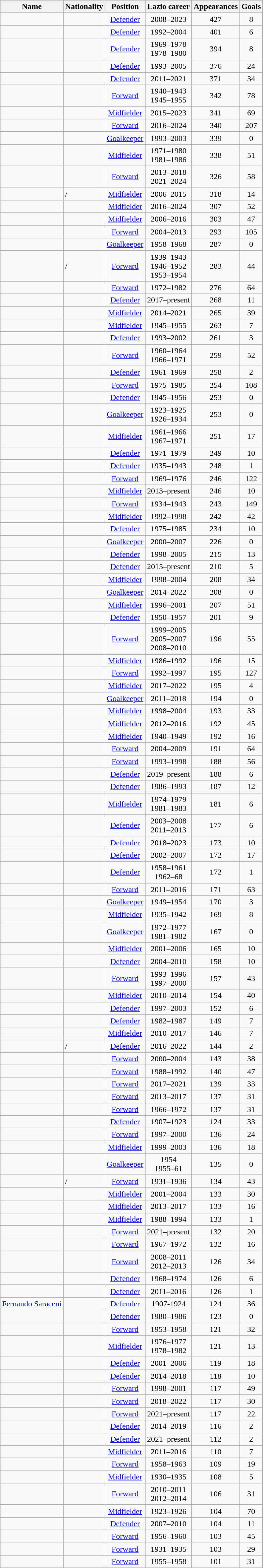<table class="wikitable sortable" style="text-align: center;">
<tr>
<th>Name</th>
<th>Nationality</th>
<th>Position</th>
<th>Lazio career</th>
<th>Appearances</th>
<th>Goals</th>
</tr>
<tr>
<td align="left"></td>
<td align=left></td>
<td><a href='#'>Defender</a></td>
<td>2008–2023</td>
<td>427</td>
<td>8</td>
</tr>
<tr>
<td align="left"></td>
<td align=left></td>
<td><a href='#'>Defender</a></td>
<td>1992–2004</td>
<td>401</td>
<td>6</td>
</tr>
<tr>
<td align="left"></td>
<td align=left></td>
<td><a href='#'>Defender</a></td>
<td>1969–1978<br>1978–1980</td>
<td>394</td>
<td>8</td>
</tr>
<tr>
<td align="left"></td>
<td align=left></td>
<td><a href='#'>Defender</a></td>
<td>1993–2005</td>
<td>376</td>
<td>24</td>
</tr>
<tr>
<td align="left"></td>
<td align=left></td>
<td><a href='#'>Defender</a></td>
<td>2011–2021</td>
<td>371</td>
<td>34</td>
</tr>
<tr>
<td align="left"></td>
<td align=left></td>
<td><a href='#'>Forward</a></td>
<td>1940–1943<br>1945–1955</td>
<td>342</td>
<td>78</td>
</tr>
<tr>
<td align="left"></td>
<td align=left></td>
<td><a href='#'>Midfielder</a></td>
<td>2015–2023</td>
<td>341</td>
<td>69</td>
</tr>
<tr>
<td align="left"></td>
<td align=left></td>
<td><a href='#'>Forward</a></td>
<td>2016–2024</td>
<td>340</td>
<td>207</td>
</tr>
<tr>
<td align="left"></td>
<td align=left></td>
<td><a href='#'>Goalkeeper</a></td>
<td>1993–2003</td>
<td>339</td>
<td>0</td>
</tr>
<tr>
<td align="left"></td>
<td align=left></td>
<td><a href='#'>Midfielder</a></td>
<td>1971–1980<br>1981–1986</td>
<td>338</td>
<td>51</td>
</tr>
<tr>
<td align="left"></td>
<td align=left></td>
<td><a href='#'>Forward</a></td>
<td>2013–2018<br>2021–2024</td>
<td>326</td>
<td>58</td>
</tr>
<tr>
<td align="left"></td>
<td align=left> / </td>
<td><a href='#'>Midfielder</a></td>
<td>2006–2015</td>
<td>318</td>
<td>14</td>
</tr>
<tr>
<td align="left"></td>
<td align=left></td>
<td><a href='#'>Midfielder</a></td>
<td>2016–2024</td>
<td>307</td>
<td>52</td>
</tr>
<tr>
<td align="left"></td>
<td align=left></td>
<td><a href='#'>Midfielder</a></td>
<td>2006–2016</td>
<td>303</td>
<td>47</td>
</tr>
<tr>
<td align="left"></td>
<td align=left></td>
<td><a href='#'>Forward</a></td>
<td>2004–2013</td>
<td>293</td>
<td>105</td>
</tr>
<tr>
<td align="left"></td>
<td align=left></td>
<td><a href='#'>Goalkeeper</a></td>
<td>1958–1968</td>
<td>287</td>
<td>0</td>
</tr>
<tr>
<td align="left"></td>
<td align=left> / </td>
<td><a href='#'>Forward</a></td>
<td>1939–1943<br>1946–1952<br>1953–1954</td>
<td>283</td>
<td>44</td>
</tr>
<tr>
<td align="left"></td>
<td align=left></td>
<td><a href='#'>Forward</a></td>
<td>1972–1982</td>
<td>276</td>
<td>64</td>
</tr>
<tr>
<td align="left"><strong></strong></td>
<td align=left></td>
<td><a href='#'>Defender</a></td>
<td>2017–present</td>
<td>268</td>
<td>11</td>
</tr>
<tr>
<td align="left"></td>
<td align=left></td>
<td><a href='#'>Midfielder</a></td>
<td>2014–2021</td>
<td>265</td>
<td>39</td>
</tr>
<tr>
<td align="left"></td>
<td align=left></td>
<td><a href='#'>Midfielder</a></td>
<td>1945–1955</td>
<td>263</td>
<td>7</td>
</tr>
<tr>
<td align="left"></td>
<td align=left></td>
<td><a href='#'>Defender</a></td>
<td>1993–2002</td>
<td>261</td>
<td>3</td>
</tr>
<tr>
<td align="left"></td>
<td align=left></td>
<td><a href='#'>Forward</a></td>
<td>1960–1964<br>1966–1971</td>
<td>259</td>
<td>52</td>
</tr>
<tr>
<td align="left"></td>
<td align=left></td>
<td><a href='#'>Defender</a></td>
<td>1961–1969</td>
<td>258</td>
<td>2</td>
</tr>
<tr>
<td align="left"></td>
<td align=left></td>
<td><a href='#'>Forward</a></td>
<td>1975–1985</td>
<td>254</td>
<td>108</td>
</tr>
<tr>
<td align="left"></td>
<td align=left></td>
<td><a href='#'>Defender</a></td>
<td>1945–1956</td>
<td>253</td>
<td>0</td>
</tr>
<tr>
<td align="left"></td>
<td align=left></td>
<td><a href='#'>Goalkeeper</a></td>
<td>1923–1925<br>1926–1934</td>
<td>253</td>
<td>0</td>
</tr>
<tr>
<td align="left"></td>
<td align=left></td>
<td><a href='#'>Midfielder</a></td>
<td>1961–1966<br>1967–1971</td>
<td>251</td>
<td>17</td>
</tr>
<tr>
<td align="left"></td>
<td align=left></td>
<td><a href='#'>Defender</a></td>
<td>1971–1979</td>
<td>249</td>
<td>10</td>
</tr>
<tr>
<td align="left"></td>
<td align=left></td>
<td><a href='#'>Defender</a></td>
<td>1935–1943</td>
<td>248</td>
<td>1</td>
</tr>
<tr>
<td align="left"></td>
<td align=left></td>
<td><a href='#'>Forward</a></td>
<td>1969–1976</td>
<td>246</td>
<td>122</td>
</tr>
<tr>
<td align="left"><strong></strong></td>
<td align=left></td>
<td><a href='#'>Midfielder</a></td>
<td>2013–present</td>
<td>246</td>
<td>10</td>
</tr>
<tr>
<td align="left"></td>
<td align=left></td>
<td><a href='#'>Forward</a></td>
<td>1934–1943</td>
<td>243</td>
<td>149</td>
</tr>
<tr>
<td align="left"></td>
<td align=left></td>
<td><a href='#'>Midfielder</a></td>
<td>1992–1998</td>
<td>242</td>
<td>42</td>
</tr>
<tr>
<td align="left"></td>
<td align=left></td>
<td><a href='#'>Defender</a></td>
<td>1975–1985</td>
<td>234</td>
<td>10</td>
</tr>
<tr>
<td align="left"></td>
<td align=left></td>
<td><a href='#'>Goalkeeper</a></td>
<td>2000–2007</td>
<td>226</td>
<td>0</td>
</tr>
<tr>
<td align="left"></td>
<td align=left></td>
<td><a href='#'>Defender</a></td>
<td>1998–2005</td>
<td>215</td>
<td>13</td>
</tr>
<tr>
<td align="left"><strong></strong></td>
<td align=left></td>
<td><a href='#'>Defender</a></td>
<td>2015–present</td>
<td>210</td>
<td>5</td>
</tr>
<tr>
<td align="left"></td>
<td align=left></td>
<td><a href='#'>Midfielder</a></td>
<td>1998–2004</td>
<td>208</td>
<td>34</td>
</tr>
<tr>
<td align="left"></td>
<td align=left></td>
<td><a href='#'>Goalkeeper</a></td>
<td>2014–2022</td>
<td>208</td>
<td>0</td>
</tr>
<tr>
<td align="left"></td>
<td align=left></td>
<td><a href='#'>Midfielder</a></td>
<td>1996–2001</td>
<td>207</td>
<td>51</td>
</tr>
<tr>
<td align="left"></td>
<td align=left></td>
<td><a href='#'>Defender</a></td>
<td>1950–1957</td>
<td>201</td>
<td>9</td>
</tr>
<tr>
<td align="left"></td>
<td align=left></td>
<td><a href='#'>Forward</a></td>
<td>1999–2005<br>2005–2007<br>2008–2010</td>
<td>196</td>
<td>55</td>
</tr>
<tr>
<td align="left"></td>
<td align=left></td>
<td><a href='#'>Midfielder</a></td>
<td>1986–1992</td>
<td>196</td>
<td>15</td>
</tr>
<tr>
<td align="left"></td>
<td align=left></td>
<td><a href='#'>Forward</a></td>
<td>1992–1997</td>
<td>195</td>
<td>127</td>
</tr>
<tr>
<td align="left"></td>
<td align=left></td>
<td><a href='#'>Midfielder</a></td>
<td>2017–2022</td>
<td>195</td>
<td>4</td>
</tr>
<tr>
<td align="left"></td>
<td align=left></td>
<td><a href='#'>Goalkeeper</a></td>
<td>2011–2018</td>
<td>194</td>
<td>0</td>
</tr>
<tr>
<td align="left"></td>
<td align=left></td>
<td><a href='#'>Midfielder</a></td>
<td>1998–2004</td>
<td>193</td>
<td>33</td>
</tr>
<tr>
<td align="left"></td>
<td align=left></td>
<td><a href='#'>Midfielder</a></td>
<td>2012–2016</td>
<td>192</td>
<td>45</td>
</tr>
<tr>
<td align="left"></td>
<td align=left></td>
<td><a href='#'>Midfielder</a></td>
<td>1940–1949</td>
<td>192</td>
<td>16</td>
</tr>
<tr>
<td align="left"></td>
<td align=left></td>
<td><a href='#'>Forward</a></td>
<td>2004–2009</td>
<td>191</td>
<td>64</td>
</tr>
<tr>
<td align="left"></td>
<td align=left></td>
<td><a href='#'>Forward</a></td>
<td>1993–1998</td>
<td>188</td>
<td>56</td>
</tr>
<tr>
<td align="left"><strong></strong></td>
<td align=left></td>
<td><a href='#'>Defender</a></td>
<td>2019–present</td>
<td>188</td>
<td>6</td>
</tr>
<tr>
<td align="left"></td>
<td align=left></td>
<td><a href='#'>Defender</a></td>
<td>1986–1993</td>
<td>187</td>
<td>12</td>
</tr>
<tr>
<td align="left"></td>
<td align=left></td>
<td><a href='#'>Midfielder</a></td>
<td>1974–1979<br>1981–1983</td>
<td>181</td>
<td>6</td>
</tr>
<tr>
<td align="left"></td>
<td align=left></td>
<td><a href='#'>Defender</a></td>
<td>2003–2008<br>2011–2013</td>
<td>177</td>
<td>6</td>
</tr>
<tr>
<td align="left"></td>
<td align=left></td>
<td><a href='#'>Defender</a></td>
<td>2018–2023</td>
<td>173</td>
<td>10</td>
</tr>
<tr>
<td align="left"></td>
<td align=left></td>
<td><a href='#'>Defender</a></td>
<td>2002–2007</td>
<td>172</td>
<td>17</td>
</tr>
<tr>
<td align="left"></td>
<td align=left></td>
<td><a href='#'>Defender</a></td>
<td>1958–1961<br>1962–68</td>
<td>172</td>
<td>1</td>
</tr>
<tr>
<td align="left"></td>
<td align=left></td>
<td><a href='#'>Forward</a></td>
<td>2011–2016</td>
<td>171</td>
<td>63</td>
</tr>
<tr>
<td align="left"></td>
<td align=left></td>
<td><a href='#'>Goalkeeper</a></td>
<td>1949–1954</td>
<td>170</td>
<td>3</td>
</tr>
<tr>
<td align="left"></td>
<td align=left></td>
<td><a href='#'>Midfielder</a></td>
<td>1935–1942</td>
<td>169</td>
<td>8</td>
</tr>
<tr>
<td align="left"></td>
<td align=left></td>
<td><a href='#'>Goalkeeper</a></td>
<td>1972–1977<br>1981–1982</td>
<td>167</td>
<td>0</td>
</tr>
<tr>
<td align="left"></td>
<td align=left></td>
<td><a href='#'>Midfielder</a></td>
<td>2001–2006</td>
<td>165</td>
<td>10</td>
</tr>
<tr>
<td align="left"></td>
<td align=left></td>
<td><a href='#'>Defender</a></td>
<td>2004–2010</td>
<td>158</td>
<td>10</td>
</tr>
<tr>
<td align="left"></td>
<td align=left></td>
<td><a href='#'>Forward</a></td>
<td>1993–1996<br>1997–2000</td>
<td>157</td>
<td>43</td>
</tr>
<tr>
<td align="left"></td>
<td align=left></td>
<td><a href='#'>Midfielder</a></td>
<td>2010–2014</td>
<td>154</td>
<td>40</td>
</tr>
<tr>
<td align="left"></td>
<td align=left></td>
<td><a href='#'>Defender</a></td>
<td>1997–2003</td>
<td>152</td>
<td>6</td>
</tr>
<tr>
<td align="left"></td>
<td align=left></td>
<td><a href='#'>Defender</a></td>
<td>1982–1987</td>
<td>149</td>
<td>7</td>
</tr>
<tr>
<td align="left"></td>
<td align=left></td>
<td><a href='#'>Midfielder</a></td>
<td>2010–2017</td>
<td>146</td>
<td>7</td>
</tr>
<tr>
<td align="left"></td>
<td align=left> / </td>
<td><a href='#'>Defender</a></td>
<td>2016–2022</td>
<td>144</td>
<td>2</td>
</tr>
<tr>
<td align="left"></td>
<td align=left></td>
<td><a href='#'>Forward</a></td>
<td>2000–2004</td>
<td>143</td>
<td>38</td>
</tr>
<tr>
<td align="left"></td>
<td align=left></td>
<td><a href='#'>Forward</a></td>
<td>1988–1992</td>
<td>140</td>
<td>47</td>
</tr>
<tr>
<td align="left"></td>
<td align=left></td>
<td><a href='#'>Forward</a></td>
<td>2017–2021</td>
<td>139</td>
<td>33</td>
</tr>
<tr>
<td align="left"></td>
<td align=left></td>
<td><a href='#'>Forward</a></td>
<td>2013–2017</td>
<td>137</td>
<td>31</td>
</tr>
<tr>
<td align="left"></td>
<td align=left></td>
<td><a href='#'>Forward</a></td>
<td>1966–1972</td>
<td>137</td>
<td>31</td>
</tr>
<tr>
<td align="left"></td>
<td align="left"></td>
<td><a href='#'>Defender</a></td>
<td>1907–1923</td>
<td>124</td>
<td>33</td>
</tr>
<tr>
<td align="left"></td>
<td align=left></td>
<td><a href='#'>Forward</a></td>
<td>1997–2000</td>
<td>136</td>
<td>24</td>
</tr>
<tr>
<td align="left"></td>
<td align=left></td>
<td><a href='#'>Midfielder</a></td>
<td>1999–2003</td>
<td>136</td>
<td>18</td>
</tr>
<tr>
<td align="left"></td>
<td align=left></td>
<td><a href='#'>Goalkeeper</a></td>
<td>1954<br>1955–61</td>
<td>135</td>
<td>0</td>
</tr>
<tr>
<td align="left"></td>
<td align=left> / </td>
<td><a href='#'>Forward</a></td>
<td>1931–1936</td>
<td>134</td>
<td>43</td>
</tr>
<tr>
<td align="left"></td>
<td align=left></td>
<td><a href='#'>Midfielder</a></td>
<td>2001–2004</td>
<td>133</td>
<td>30</td>
</tr>
<tr>
<td align="left"></td>
<td align=left></td>
<td><a href='#'>Midfielder</a></td>
<td>2013–2017</td>
<td>133</td>
<td>16</td>
</tr>
<tr>
<td align="left"></td>
<td align=left></td>
<td><a href='#'>Midfielder</a></td>
<td>1988–1994</td>
<td>133</td>
<td>1</td>
</tr>
<tr>
<td align="left"><strong></strong></td>
<td align=left></td>
<td><a href='#'>Forward</a></td>
<td>2021–present</td>
<td>132</td>
<td>20</td>
</tr>
<tr>
<td align="left"></td>
<td align=left></td>
<td><a href='#'>Forward</a></td>
<td>1967–1972</td>
<td>132</td>
<td>16</td>
</tr>
<tr>
<td align="left"></td>
<td align=left></td>
<td><a href='#'>Forward</a></td>
<td>2008–2011<br>2012–2013</td>
<td>126</td>
<td>34</td>
</tr>
<tr>
<td align="left"></td>
<td align=left></td>
<td><a href='#'>Defender</a></td>
<td>1968–1974</td>
<td>126</td>
<td>6</td>
</tr>
<tr>
<td align="left"></td>
<td align=left></td>
<td><a href='#'>Defender</a></td>
<td>2011–2016</td>
<td>126</td>
<td>1</td>
</tr>
<tr>
<td align="left"><a href='#'>Fernando Saraceni</a></td>
<td align="left"></td>
<td><a href='#'>Defender</a></td>
<td>1907-1924</td>
<td>124</td>
<td>36</td>
</tr>
<tr>
<td align="left"></td>
<td align=left></td>
<td><a href='#'>Defender</a></td>
<td>1980–1986</td>
<td>123</td>
<td>0</td>
</tr>
<tr>
<td align="left"></td>
<td align=left></td>
<td><a href='#'>Forward</a></td>
<td>1953–1958</td>
<td>121</td>
<td>32</td>
</tr>
<tr>
<td align="left"></td>
<td align=left></td>
<td><a href='#'>Midfielder</a></td>
<td>1976–1977<br>1978–1982</td>
<td>121</td>
<td>13</td>
</tr>
<tr>
<td align="left"></td>
<td align=left></td>
<td><a href='#'>Defender</a></td>
<td>2001–2006</td>
<td>119</td>
<td>18</td>
</tr>
<tr>
<td align="left"></td>
<td align=left></td>
<td><a href='#'>Defender</a></td>
<td>2014–2018</td>
<td>118</td>
<td>10</td>
</tr>
<tr>
<td align="left"></td>
<td align=left></td>
<td><a href='#'>Forward</a></td>
<td>1998–2001</td>
<td>117</td>
<td>49</td>
</tr>
<tr>
<td align="left"></td>
<td align=left></td>
<td><a href='#'>Forward</a></td>
<td>2018–2022</td>
<td>117</td>
<td>30</td>
</tr>
<tr>
<td align="left"><strong></strong></td>
<td align=left></td>
<td><a href='#'>Forward</a></td>
<td>2021–present</td>
<td>117</td>
<td>22</td>
</tr>
<tr>
<td align="left"></td>
<td align=left></td>
<td><a href='#'>Defender</a></td>
<td>2014–2019</td>
<td>116</td>
<td>2</td>
</tr>
<tr>
<td align="left"><strong></strong></td>
<td align=left></td>
<td><a href='#'>Defender</a></td>
<td>2021–present</td>
<td>112</td>
<td>2</td>
</tr>
<tr>
<td align="left"></td>
<td align=left></td>
<td><a href='#'>Midfielder</a></td>
<td>2011–2016</td>
<td>110</td>
<td>7</td>
</tr>
<tr>
<td align="left"></td>
<td align=left></td>
<td><a href='#'>Forward</a></td>
<td>1958–1963</td>
<td>109</td>
<td>19</td>
</tr>
<tr>
<td align="left"></td>
<td align=left></td>
<td><a href='#'>Midfielder</a></td>
<td>1930–1935</td>
<td>108</td>
<td>5</td>
</tr>
<tr>
<td align="left"></td>
<td align=left></td>
<td><a href='#'>Forward</a></td>
<td>2010–2011<br>2012–2014</td>
<td>106</td>
<td>31</td>
</tr>
<tr>
<td align="left"></td>
<td align=left></td>
<td><a href='#'>Midfielder</a></td>
<td>1923–1926</td>
<td>104</td>
<td>70</td>
</tr>
<tr>
<td align="left"></td>
<td align=left></td>
<td><a href='#'>Defender</a></td>
<td>2007–2010</td>
<td>104</td>
<td>11</td>
</tr>
<tr>
<td align="left"></td>
<td align=left></td>
<td><a href='#'>Forward</a></td>
<td>1956–1960</td>
<td>103</td>
<td>45</td>
</tr>
<tr>
<td align="left"></td>
<td align=left></td>
<td><a href='#'>Forward</a></td>
<td>1931–1935</td>
<td>103</td>
<td>29</td>
</tr>
<tr>
<td align="left"></td>
<td align=left></td>
<td><a href='#'>Forward</a></td>
<td>1955–1958</td>
<td>101</td>
<td>31</td>
</tr>
</table>
